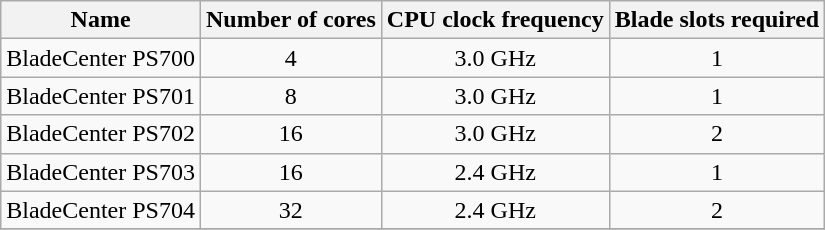<table class="wikitable sortable" style="text-align:center" border=1>
<tr>
<th>Name</th>
<th>Number of cores</th>
<th>CPU clock frequency</th>
<th>Blade slots required</th>
</tr>
<tr>
<td>BladeCenter PS700</td>
<td>4</td>
<td>3.0 GHz</td>
<td>1</td>
</tr>
<tr>
<td>BladeCenter PS701</td>
<td>8</td>
<td>3.0 GHz</td>
<td>1</td>
</tr>
<tr>
<td>BladeCenter PS702</td>
<td>16</td>
<td>3.0 GHz</td>
<td>2</td>
</tr>
<tr>
<td>BladeCenter PS703</td>
<td>16</td>
<td>2.4 GHz</td>
<td>1</td>
</tr>
<tr>
<td>BladeCenter PS704</td>
<td>32</td>
<td>2.4 GHz</td>
<td>2</td>
</tr>
<tr>
</tr>
</table>
